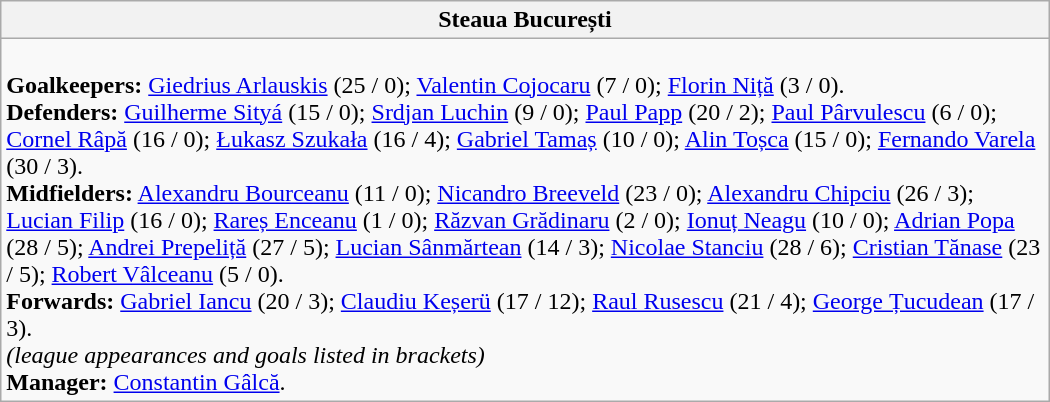<table class="wikitable" style="width:700px">
<tr>
<th>Steaua București</th>
</tr>
<tr>
<td><br><strong>Goalkeepers:</strong> <a href='#'>Giedrius Arlauskis</a>  (25 / 0); <a href='#'>Valentin Cojocaru</a> (7 / 0); <a href='#'>Florin Niță</a> (3 / 0).<br>
<strong>Defenders:</strong> <a href='#'>Guilherme Sityá</a>  (15 / 0); <a href='#'>Srdjan Luchin</a> (9 / 0); <a href='#'>Paul Papp</a> (20 / 2); <a href='#'>Paul Pârvulescu</a> (6 / 0); <a href='#'>Cornel Râpă</a> (16 / 0); <a href='#'>Łukasz Szukała</a>  (16 / 4); <a href='#'>Gabriel Tamaș</a> (10 / 0); <a href='#'>Alin Toșca</a> (15 / 0); <a href='#'>Fernando Varela</a>  (30 / 3).<br>
<strong>Midfielders:</strong>  <a href='#'>Alexandru Bourceanu</a> (11 / 0); <a href='#'>Nicandro Breeveld</a>  (23 / 0); <a href='#'>Alexandru Chipciu</a> (26 / 3); <a href='#'>Lucian Filip</a> (16 / 0); <a href='#'>Rareș Enceanu</a> (1 / 0); <a href='#'>Răzvan Grădinaru</a> (2 / 0); <a href='#'>Ionuț Neagu</a> (10 / 0); <a href='#'>Adrian Popa</a> (28 / 5); <a href='#'>Andrei Prepeliță</a> (27 / 5); <a href='#'>Lucian Sânmărtean</a> (14 / 3); <a href='#'>Nicolae Stanciu</a> (28 / 6); <a href='#'>Cristian Tănase</a> (23 / 5); <a href='#'>Robert Vâlceanu</a> (5 / 0).<br>
<strong>Forwards:</strong> <a href='#'>Gabriel Iancu</a> (20 / 3); <a href='#'>Claudiu Keșerü</a> (17 / 12); <a href='#'>Raul Rusescu</a> (21 / 4); <a href='#'>George Țucudean</a> (17 / 3).
<br><em>(league appearances and goals listed in brackets)</em><br><strong>Manager:</strong> <a href='#'>Constantin Gâlcă</a>.</td>
</tr>
</table>
